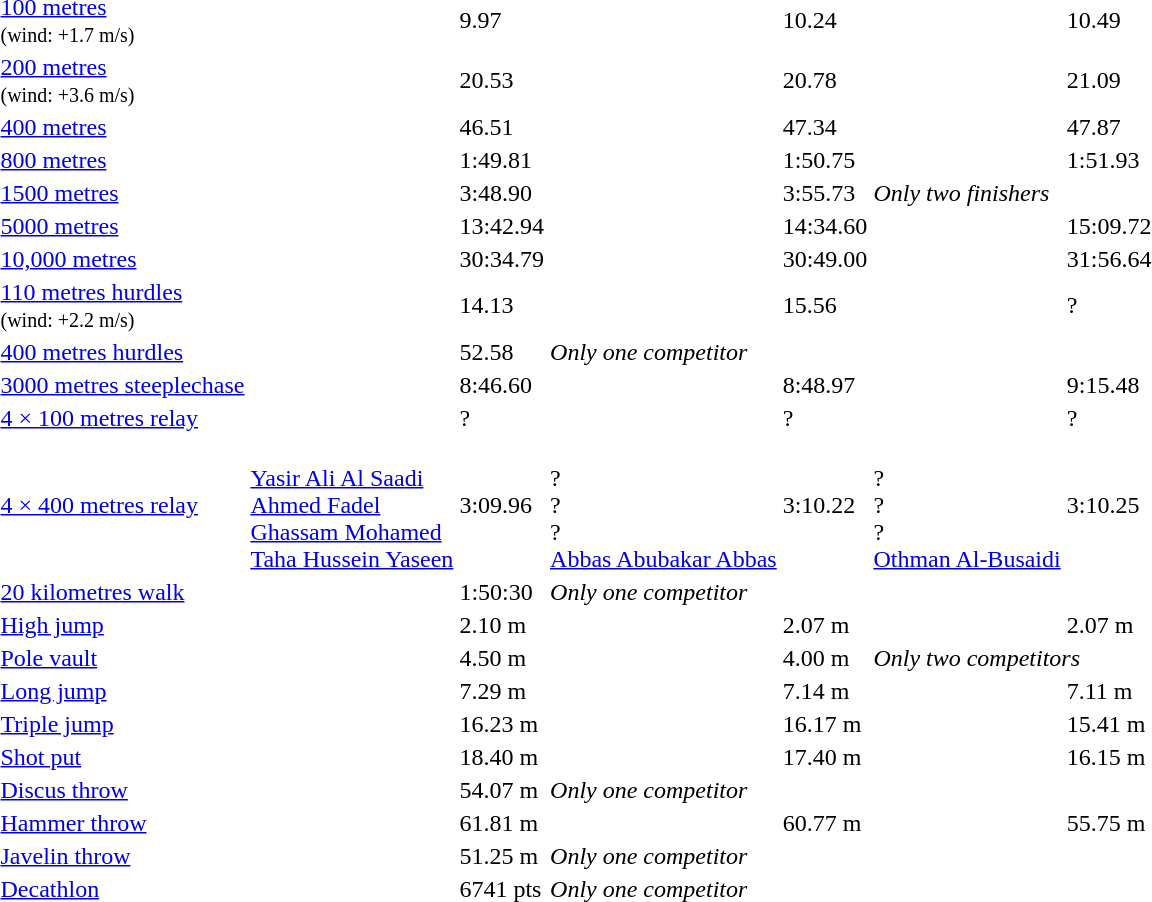<table>
<tr>
<td align=left><a href='#'>100 metres</a><br><small>(wind: +1.7 m/s)</small></td>
<td></td>
<td>9.97 </td>
<td></td>
<td>10.24</td>
<td></td>
<td>10.49</td>
</tr>
<tr>
<td align=left><a href='#'>200 metres</a><br><small>(wind: +3.6 m/s)</small></td>
<td></td>
<td>20.53</td>
<td></td>
<td>20.78</td>
<td></td>
<td>21.09</td>
</tr>
<tr>
<td align=left><a href='#'>400 metres</a></td>
<td></td>
<td>46.51</td>
<td></td>
<td>47.34</td>
<td></td>
<td>47.87</td>
</tr>
<tr>
<td align=left><a href='#'>800 metres</a></td>
<td></td>
<td>1:49.81</td>
<td></td>
<td>1:50.75</td>
<td></td>
<td>1:51.93</td>
</tr>
<tr>
<td align=left><a href='#'>1500 metres</a></td>
<td></td>
<td>3:48.90</td>
<td></td>
<td>3:55.73</td>
<td colspan=2><em>Only two finishers</em></td>
</tr>
<tr>
<td align=left><a href='#'>5000 metres</a></td>
<td></td>
<td>13:42.94</td>
<td></td>
<td>14:34.60</td>
<td></td>
<td>15:09.72</td>
</tr>
<tr>
<td align=left><a href='#'>10,000 metres</a></td>
<td></td>
<td>30:34.79</td>
<td></td>
<td>30:49.00</td>
<td></td>
<td>31:56.64</td>
</tr>
<tr>
<td align=left><a href='#'>110 metres hurdles</a><br><small>(wind: +2.2 m/s)</small></td>
<td></td>
<td>14.13</td>
<td></td>
<td>15.56</td>
<td></td>
<td>?</td>
</tr>
<tr>
<td align=left><a href='#'>400 metres hurdles</a></td>
<td></td>
<td>52.58</td>
<td colspan=4><em>Only one competitor</em></td>
</tr>
<tr>
<td align=left><a href='#'>3000 metres steeplechase</a></td>
<td></td>
<td>8:46.60</td>
<td></td>
<td>8:48.97</td>
<td></td>
<td>9:15.48</td>
</tr>
<tr>
<td align=left><a href='#'>4 × 100 metres relay</a></td>
<td></td>
<td>?</td>
<td></td>
<td>?</td>
<td></td>
<td>?</td>
</tr>
<tr>
<td align=left><a href='#'>4 × 400 metres relay</a></td>
<td><br><a href='#'>Yasir Ali Al Saadi</a><br><a href='#'>Ahmed Fadel</a><br><a href='#'>Ghassam Mohamed</a><br><a href='#'>Taha Hussein Yaseen</a></td>
<td>3:09.96</td>
<td><br>?<br>?<br>?<br><a href='#'>Abbas Abubakar Abbas</a></td>
<td>3:10.22</td>
<td><br>?<br>?<br>?<br><a href='#'>Othman Al-Busaidi</a></td>
<td>3:10.25</td>
</tr>
<tr>
<td align=left><a href='#'>20 kilometres walk</a></td>
<td></td>
<td>1:50:30</td>
<td colspan=4><em>Only one competitor</em></td>
</tr>
<tr>
<td align=left><a href='#'>High jump</a></td>
<td></td>
<td>2.10 m</td>
<td></td>
<td>2.07 m </td>
<td></td>
<td>2.07 m</td>
</tr>
<tr>
<td align=left><a href='#'>Pole vault</a></td>
<td></td>
<td>4.50 m</td>
<td></td>
<td>4.00 m</td>
<td colspan=2><em>Only two competitors</em></td>
</tr>
<tr>
<td align=left><a href='#'>Long jump</a></td>
<td></td>
<td>7.29 m</td>
<td></td>
<td>7.14 m</td>
<td></td>
<td>7.11 m</td>
</tr>
<tr>
<td align=left><a href='#'>Triple jump</a></td>
<td></td>
<td>16.23 m</td>
<td></td>
<td>16.17 m</td>
<td></td>
<td>15.41 m </td>
</tr>
<tr>
<td align=left><a href='#'>Shot put</a></td>
<td></td>
<td>18.40 m</td>
<td></td>
<td>17.40 m</td>
<td></td>
<td>16.15 m</td>
</tr>
<tr>
<td align=left><a href='#'>Discus throw</a></td>
<td></td>
<td>54.07 m</td>
<td colspan=4><em>Only one competitor</em></td>
</tr>
<tr>
<td align=left><a href='#'>Hammer throw</a></td>
<td></td>
<td>61.81 m</td>
<td></td>
<td>60.77 m</td>
<td></td>
<td>55.75 m</td>
</tr>
<tr>
<td align=left><a href='#'>Javelin throw</a></td>
<td></td>
<td>51.25 m</td>
<td colspan=4><em>Only one competitor</em></td>
</tr>
<tr>
<td align=left><a href='#'>Decathlon</a></td>
<td></td>
<td>6741 pts</td>
<td colspan=4><em>Only one competitor</em></td>
</tr>
</table>
